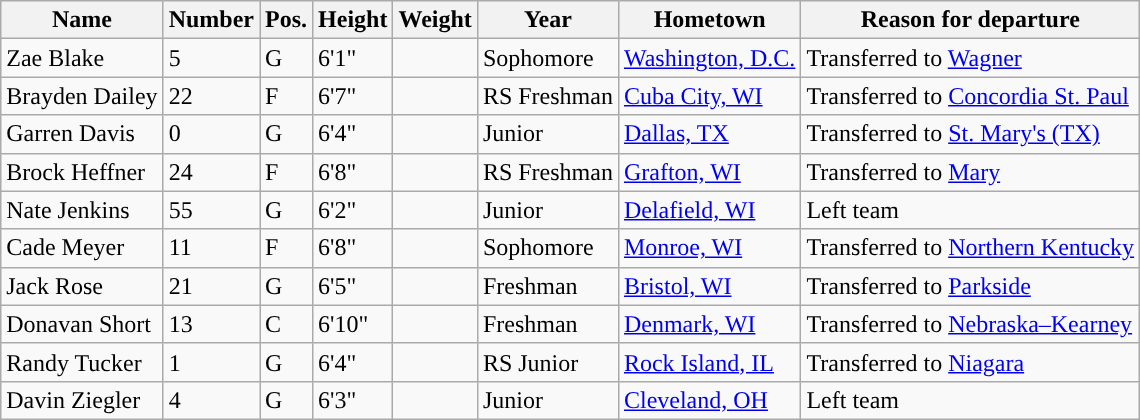<table class="wikitable sortable" border="1">
<tr>
<th>Name</th>
<th>Number</th>
<th>Pos.</th>
<th>Height</th>
<th>Weight</th>
<th>Year</th>
<th>Hometown</th>
<th>Reason for departure</th>
</tr>
<tr>
<td>Zae Blake</td>
<td>5</td>
<td>G</td>
<td>6'1"</td>
<td></td>
<td>Sophomore</td>
<td><a href='#'>Washington, D.C.</a></td>
<td>Transferred to <a href='#'>Wagner</a></td>
</tr>
<tr>
<td>Brayden Dailey</td>
<td>22</td>
<td>F</td>
<td>6'7"</td>
<td></td>
<td>RS Freshman</td>
<td><a href='#'>Cuba City, WI</a></td>
<td>Transferred to <a href='#'>Concordia St. Paul</a></td>
</tr>
<tr>
<td>Garren Davis</td>
<td>0</td>
<td>G</td>
<td>6'4"</td>
<td></td>
<td>Junior</td>
<td><a href='#'>Dallas, TX</a></td>
<td>Transferred to <a href='#'>St. Mary's (TX)</a></td>
</tr>
<tr>
<td>Brock Heffner</td>
<td>24</td>
<td>F</td>
<td>6'8"</td>
<td></td>
<td>RS Freshman</td>
<td><a href='#'>Grafton, WI</a></td>
<td>Transferred to <a href='#'>Mary</a></td>
</tr>
<tr>
<td>Nate Jenkins</td>
<td>55</td>
<td>G</td>
<td>6'2"</td>
<td></td>
<td>Junior</td>
<td><a href='#'>Delafield, WI</a></td>
<td>Left team</td>
</tr>
<tr>
<td>Cade Meyer</td>
<td>11</td>
<td>F</td>
<td>6'8"</td>
<td></td>
<td>Sophomore</td>
<td><a href='#'>Monroe, WI</a></td>
<td>Transferred to <a href='#'>Northern Kentucky</a></td>
</tr>
<tr>
<td>Jack Rose</td>
<td>21</td>
<td>G</td>
<td>6'5"</td>
<td></td>
<td>Freshman</td>
<td><a href='#'>Bristol, WI</a></td>
<td>Transferred to <a href='#'>Parkside</a></td>
</tr>
<tr>
<td>Donavan Short</td>
<td>13</td>
<td>C</td>
<td>6'10"</td>
<td></td>
<td>Freshman</td>
<td><a href='#'>Denmark, WI</a></td>
<td>Transferred to <a href='#'>Nebraska–Kearney</a></td>
</tr>
<tr>
<td>Randy Tucker</td>
<td>1</td>
<td>G</td>
<td>6'4"</td>
<td></td>
<td>RS Junior</td>
<td><a href='#'>Rock Island, IL</a></td>
<td>Transferred to <a href='#'>Niagara</a></td>
</tr>
<tr>
<td>Davin Ziegler</td>
<td>4</td>
<td>G</td>
<td>6'3"</td>
<td></td>
<td>Junior</td>
<td><a href='#'>Cleveland, OH</a></td>
<td>Left team</td>
</tr>
</table>
